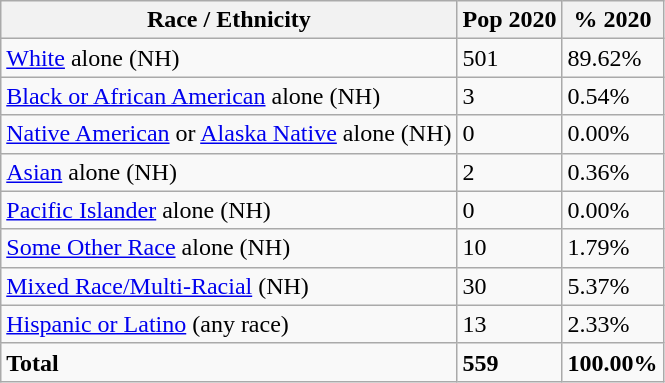<table class="wikitable">
<tr>
<th>Race / Ethnicity</th>
<th>Pop 2020</th>
<th>% 2020</th>
</tr>
<tr>
<td><a href='#'>White</a> alone (NH)</td>
<td>501</td>
<td>89.62%</td>
</tr>
<tr>
<td><a href='#'>Black or African American</a> alone (NH)</td>
<td>3</td>
<td>0.54%</td>
</tr>
<tr>
<td><a href='#'>Native American</a> or <a href='#'>Alaska Native</a> alone (NH)</td>
<td>0</td>
<td>0.00%</td>
</tr>
<tr>
<td><a href='#'>Asian</a> alone (NH)</td>
<td>2</td>
<td>0.36%</td>
</tr>
<tr>
<td><a href='#'>Pacific Islander</a> alone (NH)</td>
<td>0</td>
<td>0.00%</td>
</tr>
<tr>
<td><a href='#'>Some Other Race</a> alone (NH)</td>
<td>10</td>
<td>1.79%</td>
</tr>
<tr>
<td><a href='#'>Mixed Race/Multi-Racial</a> (NH)</td>
<td>30</td>
<td>5.37%</td>
</tr>
<tr>
<td><a href='#'>Hispanic or Latino</a> (any race)</td>
<td>13</td>
<td>2.33%</td>
</tr>
<tr>
<td><strong>Total</strong></td>
<td><strong>559</strong></td>
<td><strong>100.00%</strong></td>
</tr>
</table>
